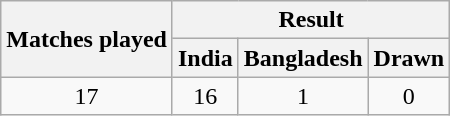<table class="wikitable">
<tr>
<th rowspan=2>Matches played</th>
<th colspan=3>Result</th>
</tr>
<tr>
<th>India</th>
<th>Bangladesh</th>
<th>Drawn</th>
</tr>
<tr>
<td align="center">17</td>
<td align="center">16</td>
<td align="center">1</td>
<td align="center">0</td>
</tr>
</table>
